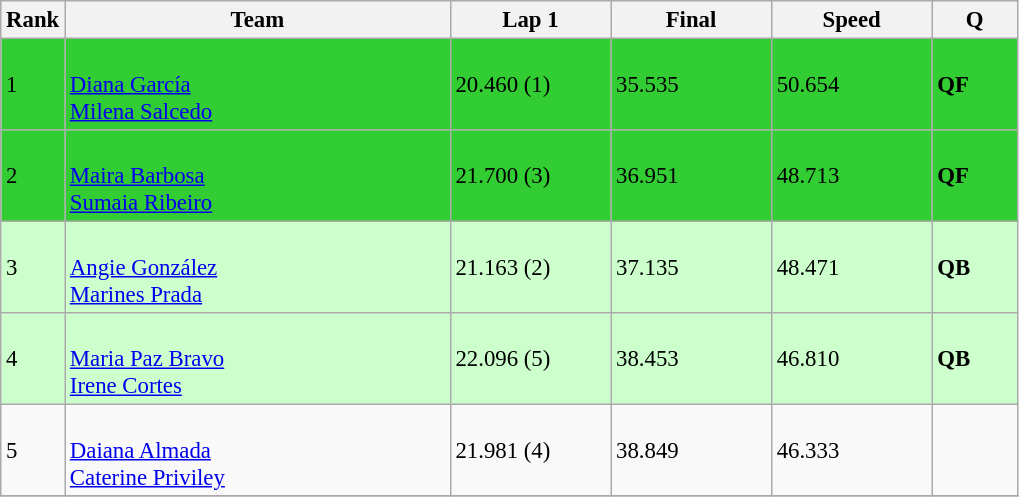<table class="wikitable" style="font-size:95%" style="text-align:center">
<tr>
<th>Rank</th>
<th width=250>Team</th>
<th width=100>Lap 1</th>
<th width=100>Final</th>
<th width=100>Speed</th>
<th width=50>Q</th>
</tr>
<tr bgcolor=32cd32>
<td>1</td>
<td align=left><br><a href='#'>Diana García</a><br><a href='#'>Milena Salcedo</a></td>
<td>20.460 (1)</td>
<td>35.535</td>
<td>50.654</td>
<td><strong>QF</strong></td>
</tr>
<tr bgcolor=32cd32>
<td>2</td>
<td align=left><br><a href='#'>Maira Barbosa</a><br><a href='#'>Sumaia Ribeiro</a></td>
<td>21.700 (3)</td>
<td>36.951</td>
<td>48.713</td>
<td><strong>QF</strong></td>
</tr>
<tr bgcolor=ccffcc>
<td>3</td>
<td align=left><br><a href='#'>Angie González</a><br><a href='#'>Marines Prada</a></td>
<td>21.163 (2)</td>
<td>37.135</td>
<td>48.471</td>
<td><strong>QB</strong></td>
</tr>
<tr bgcolor=ccffcc>
<td>4</td>
<td align=left><br><a href='#'>Maria Paz Bravo</a><br><a href='#'>Irene Cortes</a></td>
<td>22.096 (5)</td>
<td>38.453</td>
<td>46.810</td>
<td><strong>QB</strong></td>
</tr>
<tr>
<td>5</td>
<td align=left><br><a href='#'>Daiana Almada</a><br><a href='#'>Caterine Priviley</a></td>
<td>21.981 (4)</td>
<td>38.849</td>
<td>46.333</td>
<td></td>
</tr>
<tr>
</tr>
</table>
